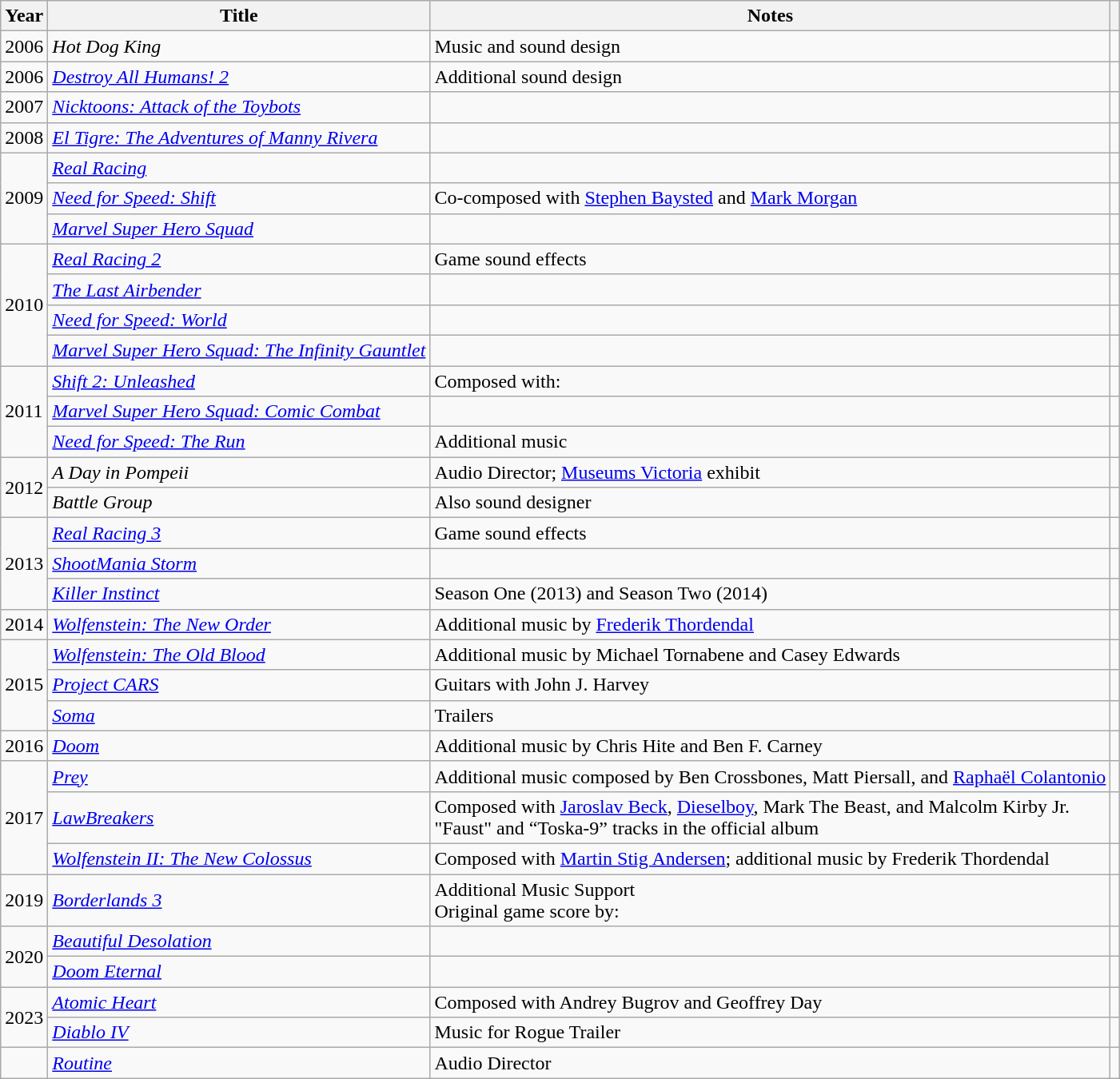<table class="wikitable sortable">
<tr>
<th>Year</th>
<th>Title</th>
<th>Notes</th>
<th></th>
</tr>
<tr>
<td>2006</td>
<td><em>Hot Dog King</em></td>
<td>Music and sound design</td>
<td align="center"></td>
</tr>
<tr>
<td>2006</td>
<td><em><a href='#'>Destroy All Humans! 2</a></em></td>
<td>Additional sound design</td>
<td align="center"></td>
</tr>
<tr>
<td>2007</td>
<td><em><a href='#'>Nicktoons: Attack of the Toybots</a></em></td>
<td></td>
<td align="center"></td>
</tr>
<tr>
<td>2008</td>
<td><em><a href='#'>El Tigre: The Adventures of Manny Rivera</a></em></td>
<td></td>
<td align="center"></td>
</tr>
<tr>
<td rowspan="3">2009</td>
<td><em><a href='#'>Real Racing</a></em></td>
<td></td>
<td></td>
</tr>
<tr>
<td><em><a href='#'>Need for Speed: Shift</a></em></td>
<td>Co-composed with <a href='#'>Stephen Baysted</a> and <a href='#'>Mark Morgan</a></td>
<td align="center"></td>
</tr>
<tr>
<td><em><a href='#'>Marvel Super Hero Squad</a></em></td>
<td></td>
<td align="center"></td>
</tr>
<tr>
<td rowspan="4">2010</td>
<td><em><a href='#'>Real Racing 2</a></em></td>
<td>Game sound effects</td>
<td></td>
</tr>
<tr>
<td><em><a href='#'>The Last Airbender</a></em></td>
<td></td>
<td align="center"></td>
</tr>
<tr>
<td><em><a href='#'>Need for Speed: World</a></em></td>
<td></td>
<td align="center"></td>
</tr>
<tr>
<td><em><a href='#'>Marvel Super Hero Squad: The Infinity Gauntlet</a></em></td>
<td></td>
<td align="center"></td>
</tr>
<tr>
<td rowspan="3">2011</td>
<td><em><a href='#'>Shift 2: Unleashed</a></em></td>
<td>Composed with: </td>
<td align="center"></td>
</tr>
<tr>
<td><em><a href='#'>Marvel Super Hero Squad: Comic Combat</a></em></td>
<td></td>
<td align="center"></td>
</tr>
<tr>
<td><em><a href='#'>Need for Speed: The Run</a></em></td>
<td>Additional music</td>
<td align="center"></td>
</tr>
<tr>
<td rowspan="2">2012</td>
<td><em>A Day in Pompeii</em></td>
<td>Audio Director; <a href='#'>Museums Victoria</a> exhibit</td>
<td align="center"></td>
</tr>
<tr>
<td><em>Battle Group</em></td>
<td>Also sound designer</td>
<td></td>
</tr>
<tr>
<td rowspan="3">2013</td>
<td><em><a href='#'>Real Racing 3</a></em></td>
<td>Game sound effects</td>
<td></td>
</tr>
<tr>
<td><em><a href='#'>ShootMania Storm</a></em></td>
<td></td>
<td align="center"></td>
</tr>
<tr>
<td><em><a href='#'>Killer Instinct</a></em></td>
<td>Season One (2013) and Season Two (2014)</td>
<td align="center"></td>
</tr>
<tr>
<td>2014</td>
<td><em><a href='#'>Wolfenstein: The New Order</a></em></td>
<td>Additional music by <a href='#'>Frederik Thordendal</a></td>
<td align="center"></td>
</tr>
<tr>
<td rowspan="3">2015</td>
<td><em><a href='#'>Wolfenstein: The Old Blood</a></em></td>
<td>Additional music by Michael Tornabene and Casey Edwards</td>
<td align="center"></td>
</tr>
<tr>
<td><em><a href='#'>Project CARS</a></em></td>
<td>Guitars with John J. Harvey</td>
<td></td>
</tr>
<tr>
<td><em><a href='#'>Soma</a></em></td>
<td>Trailers</td>
<td align="center"></td>
</tr>
<tr>
<td>2016</td>
<td><em><a href='#'>Doom</a></em></td>
<td>Additional music by Chris Hite and Ben F. Carney</td>
<td align="center"></td>
</tr>
<tr>
<td rowspan="3">2017</td>
<td><em><a href='#'>Prey</a></em></td>
<td>Additional music composed by Ben Crossbones, Matt Piersall, and <a href='#'>Raphaël Colantonio</a></td>
<td align="center"></td>
</tr>
<tr>
<td><em><a href='#'>LawBreakers</a></em></td>
<td>Composed with <a href='#'>Jaroslav Beck</a>, <a href='#'>Dieselboy</a>, Mark The Beast, and Malcolm Kirby Jr.<br>"Faust" and “Toska-9” tracks in the official album</td>
<td align="center"></td>
</tr>
<tr>
<td><em><a href='#'>Wolfenstein II: The New Colossus</a></em></td>
<td>Composed with <a href='#'>Martin Stig Andersen</a>; additional music by Frederik Thordendal</td>
<td align="center"></td>
</tr>
<tr>
<td rowspan="1">2019</td>
<td><em><a href='#'>Borderlands 3</a></em></td>
<td>Additional Music Support<br>Original game score by: </td>
<td align="center"></td>
</tr>
<tr>
<td rowspan="2">2020</td>
<td><em><a href='#'>Beautiful Desolation</a></em></td>
<td></td>
<td align="center"></td>
</tr>
<tr>
<td><em><a href='#'>Doom Eternal</a></em></td>
<td></td>
<td align="center"></td>
</tr>
<tr>
<td rowspan="2">2023</td>
<td><em><a href='#'>Atomic Heart</a></em></td>
<td>Composed with Andrey Bugrov and Geoffrey Day</td>
<td align="center"></td>
</tr>
<tr>
<td><a href='#'><em>Diablo IV</em></a></td>
<td>Music for Rogue Trailer</td>
<td align="center"></td>
</tr>
<tr>
<td></td>
<td><em><a href='#'>Routine</a></em></td>
<td>Audio Director</td>
<td align="center"></td>
</tr>
</table>
